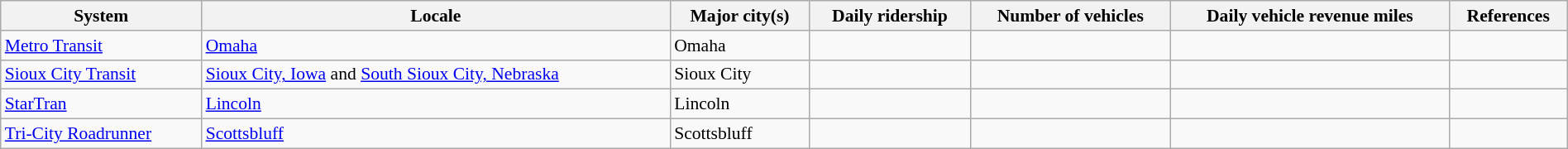<table class="wikitable sortable" style="font-size: 90%; width: 100%">
<tr>
<th>System</th>
<th>Locale</th>
<th>Major city(s)</th>
<th>Daily ridership</th>
<th>Number of vehicles</th>
<th>Daily vehicle revenue miles</th>
<th>References</th>
</tr>
<tr>
<td><a href='#'>Metro Transit</a></td>
<td><a href='#'>Omaha</a></td>
<td>Omaha</td>
<td></td>
<td></td>
<td></td>
<td></td>
</tr>
<tr>
<td><a href='#'>Sioux City Transit</a></td>
<td><a href='#'>Sioux City, Iowa</a> and <a href='#'>South Sioux City, Nebraska</a></td>
<td>Sioux City</td>
<td></td>
<td></td>
<td></td>
<td></td>
</tr>
<tr>
<td><a href='#'>StarTran</a></td>
<td><a href='#'>Lincoln</a></td>
<td>Lincoln</td>
<td></td>
<td></td>
<td></td>
<td></td>
</tr>
<tr>
<td><a href='#'>Tri-City Roadrunner</a></td>
<td><a href='#'>Scottsbluff</a></td>
<td>Scottsbluff</td>
<td></td>
<td></td>
<td></td>
<td></td>
</tr>
</table>
